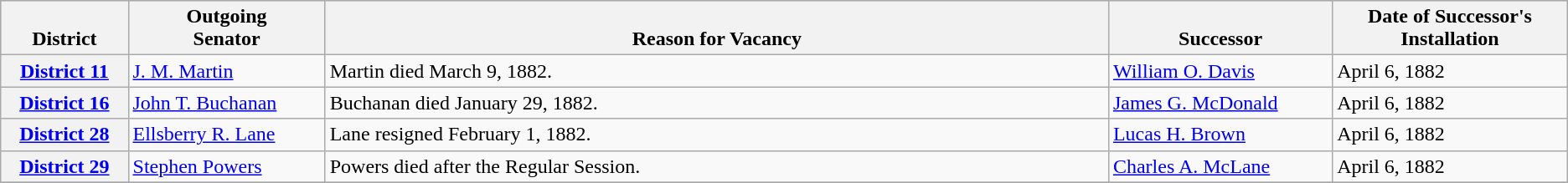<table class="wikitable">
<tr bgcolor="#cccccc" align="center" valign="bottom">
<th>District</th>
<th>Outgoing<br>Senator</th>
<th width="50%">Reason for Vacancy</th>
<th>Successor</th>
<th width="15%">Date of Successor's Installation</th>
</tr>
<tr>
<th><a href='#'>District 11</a></th>
<td><a href='#'>J. M. Martin</a></td>
<td>Martin died March 9, 1882.</td>
<td><a href='#'>William O. Davis</a></td>
<td>April 6, 1882</td>
</tr>
<tr>
<th><a href='#'>District 16</a></th>
<td><a href='#'>John T. Buchanan</a></td>
<td>Buchanan died January 29, 1882.</td>
<td><a href='#'>James G. McDonald</a></td>
<td>April 6, 1882</td>
</tr>
<tr>
<th><a href='#'>District 28</a></th>
<td><a href='#'>Ellsberry R. Lane</a></td>
<td>Lane resigned February 1, 1882.</td>
<td><a href='#'>Lucas H. Brown</a></td>
<td>April 6, 1882</td>
</tr>
<tr>
<th><a href='#'>District 29</a></th>
<td><a href='#'>Stephen Powers</a></td>
<td>Powers died after the Regular Session.</td>
<td><a href='#'>Charles A. McLane</a></td>
<td>April 6, 1882</td>
</tr>
<tr>
</tr>
</table>
